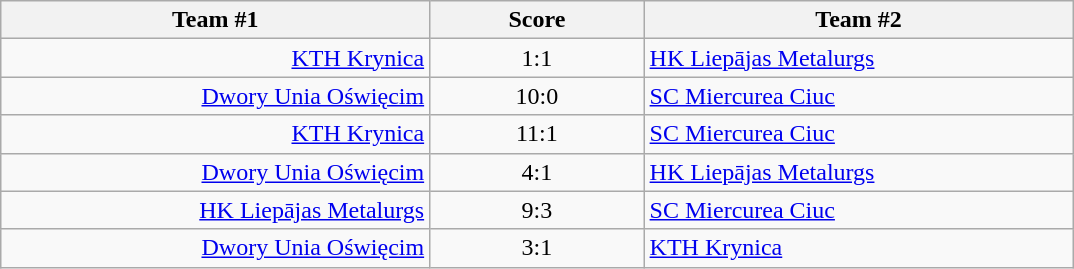<table class="wikitable" style="text-align: center;">
<tr>
<th width=22%>Team #1</th>
<th width=11%>Score</th>
<th width=22%>Team #2</th>
</tr>
<tr>
<td style="text-align: right;"><a href='#'>KTH Krynica</a> </td>
<td>1:1</td>
<td style="text-align: left;"> <a href='#'>HK Liepājas Metalurgs</a></td>
</tr>
<tr>
<td style="text-align: right;"><a href='#'>Dwory Unia Oświęcim</a> </td>
<td>10:0</td>
<td style="text-align: left;"> <a href='#'>SC Miercurea Ciuc</a></td>
</tr>
<tr>
<td style="text-align: right;"><a href='#'>KTH Krynica</a> </td>
<td>11:1</td>
<td style="text-align: left;"> <a href='#'>SC Miercurea Ciuc</a></td>
</tr>
<tr>
<td style="text-align: right;"><a href='#'>Dwory Unia Oświęcim</a> </td>
<td>4:1</td>
<td style="text-align: left;"> <a href='#'>HK Liepājas Metalurgs</a></td>
</tr>
<tr>
<td style="text-align: right;"><a href='#'>HK Liepājas Metalurgs</a> </td>
<td>9:3</td>
<td style="text-align: left;"> <a href='#'>SC Miercurea Ciuc</a></td>
</tr>
<tr>
<td style="text-align: right;"><a href='#'>Dwory Unia Oświęcim</a> </td>
<td>3:1</td>
<td style="text-align: left;"> <a href='#'>KTH Krynica</a></td>
</tr>
</table>
